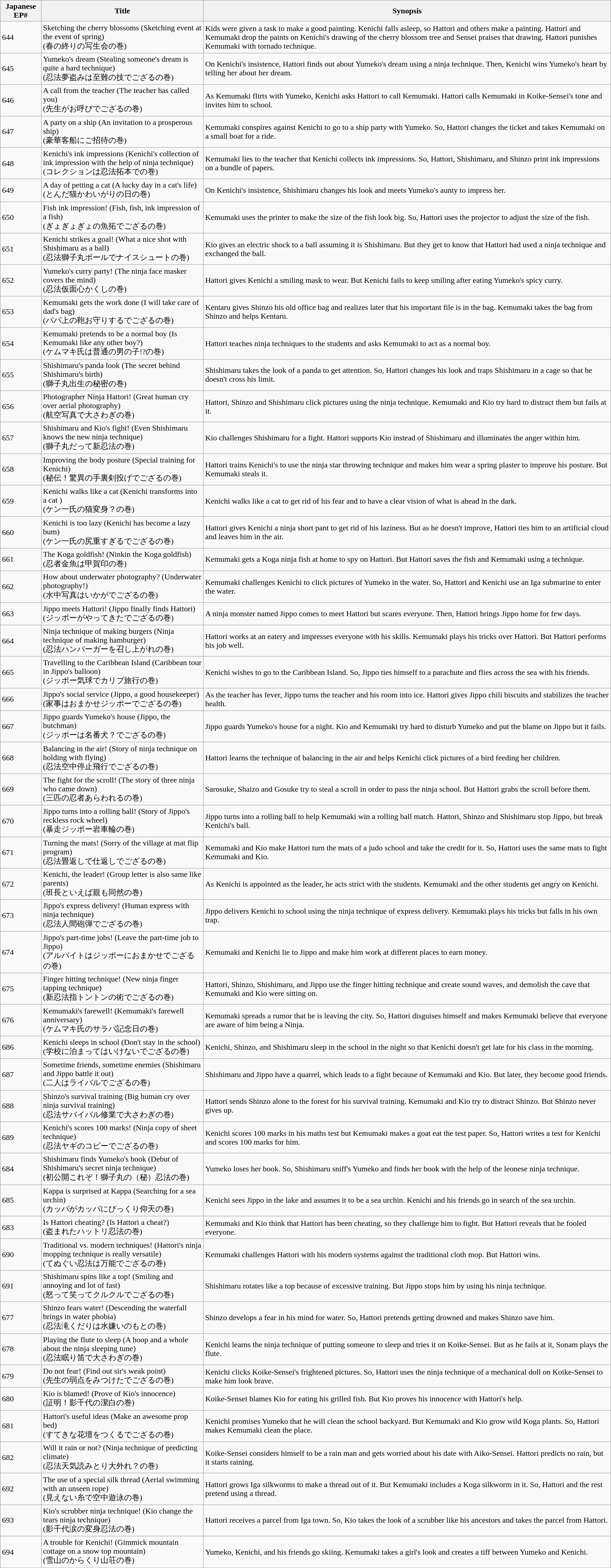<table class="wikitable">
<tr>
<th>Japanese EP#</th>
<th>Title</th>
<th>Synopsis</th>
</tr>
<tr>
<td>644</td>
<td>Sketching the cherry blossoms (Sketching event at the event of spring)<br>(春の終りの写生会の巻)</td>
<td>Kids were given a task to make a good painting. Kenichi falls asleep, so Hattori and others make a painting. Hattori and Kemumaki drop the paints on Kenichi's drawing of the cherry blossom tree and Sensei praises that drawing. Hattori punishes Kemumaki with tornado technique.</td>
</tr>
<tr>
<td>645</td>
<td>Yumeko's dream (Stealing someone's dream is quite a hard technique)<br>(忍法夢盗みは至難の技でござるの巻)</td>
<td>On Kenichi's insistence, Hattori finds out about Yumeko's dream using a ninja technique. Then, Kenichi wins Yumeko's heart by telling her about her dream.</td>
</tr>
<tr>
<td>646</td>
<td>A call from the teacher (The teacher has called you)<br>(先生がお呼びでござるの巻)</td>
<td>As Kemumaki flirts with Yumeko, Kenichi asks Hattori to call Kemumaki. Hattori calls Kemumaki in Koike-Sensei's tone and invites him to school.</td>
</tr>
<tr>
<td>647</td>
<td>A party on a ship (An invitation to a prosperous ship)<br>(豪華客船にご招待の巻)</td>
<td>Kemumaki conspires against Kenichi to go to a ship party with Yumeko. So, Hattori changes the ticket and takes Kemumaki on a small boat for a ride.</td>
</tr>
<tr>
<td>648</td>
<td>Kenichi's ink impressions (Kenichi's collection of ink impression with the help of ninja technique)<br>(コレクションは忍法拓本での巻)</td>
<td>Kemumaki lies to the teacher that Kenichi collects ink impressions. So, Hattori, Shishimaru, and Shinzo print ink impressions on a bundle of papers.</td>
</tr>
<tr>
<td>649</td>
<td>A day of petting a cat (A lucky day in a cat's life)<br>(とんだ猫かわいがりの日の巻)</td>
<td>On Kenichi's insistence, Shishimaru changes his look and meets Yumeko's aunty to impress her.</td>
</tr>
<tr>
<td>650</td>
<td>Fish ink impression! (Fish, fish, ink impression of a fish)<br>(ぎょぎょぎょの魚拓でござるの巻)</td>
<td>Kemumaki uses the printer to make the size of the fish look big. So, Hattori uses the projector to adjust the size of the fish.</td>
</tr>
<tr>
<td>651</td>
<td>Kenichi strikes a goal! (What a nice shot with Shishimaru as a ball)<br>(忍法獅子丸ボールでナイスシュートの巻)</td>
<td>Kio gives an electric shock to a ball assuming it is Shishimaru. But they get to know that Hattori had used a ninja technique and exchanged the ball.</td>
</tr>
<tr>
<td>652</td>
<td>Yumeko's curry party! (The ninja face masker covers the mind)<br>(忍法仮面心かくしの巻)</td>
<td>Hattori gives Kenichi a smiling mask to wear. But Kenichi fails to keep smiling after eating Yumeko's spicy curry.</td>
</tr>
<tr>
<td>653</td>
<td>Kemumaki gets the work done (I will take care of dad's bag)<br>(パパ上の鞄お守りするでござるの巻)</td>
<td>Kentaru gives Shinzo his old office bag and realizes later that his important file is in the bag. Kemumaki takes the bag from Shinzo and helps Kentaru.</td>
</tr>
<tr>
<td>654</td>
<td>Kemumaki pretends to be a normal boy (Is Kemumaki like any other boy?)<br>(ケムマキ氏は普通の男の子!?の巻)</td>
<td>Hattori teaches ninja techniques to the students and asks Kemumaki to act as a normal boy.</td>
</tr>
<tr>
<td>655</td>
<td>Shishimaru's panda look (The secret behind Shishimaru's birth)<br>(獅子丸出生の秘密の巻)</td>
<td>Shishimaru takes the look of a panda to get attention. So, Hattori changes his look and traps Shishimaru in a cage so that he doesn't cross his limit.</td>
</tr>
<tr>
<td>656</td>
<td>Photographer Ninja Hattori! (Great human cry over aerial photography)<br>(航空写真で大さわぎの巻)</td>
<td>Hattori, Shinzo and Shishimaru click pictures using the ninja technique. Kemumaki and Kio try hard to distract them but fails at it.</td>
</tr>
<tr>
<td>657</td>
<td>Shishimaru and Kio's fight! (Even Shishimaru knows the new ninja technique)<br>(獅子丸だって新忍法の巻)</td>
<td>Kio challenges Shishimaru for a fight. Hattori supports Kio instead of Shishimaru and illuminates the anger within him.</td>
</tr>
<tr>
<td>658</td>
<td>Improving the body posture (Special training for Kenichi)<br>(秘伝！驚異の手裏剣投げでござるの巻)</td>
<td>Hattori trains Kenichi's to use the ninja star throwing technique and makes him wear a spring plaster to improve his posture. But Kemumaki steals it.</td>
</tr>
<tr>
<td>659</td>
<td>Kenichi walks like a cat (Kenichi transforms into a cat )<br>(ケン一氏の猫変身？の巻)</td>
<td>Kenichi walks like a cat to get rid of his fear and to have a clear vision of what is ahead in the dark.</td>
</tr>
<tr>
<td>660</td>
<td>Kenichi is too lazy (Kenichi has become a lazy bum)<br>(ケン一氏の尻重すぎるでござるの巻)</td>
<td>Hattori gives Kenichi a ninja short pant to get rid of his laziness. But as he doesn't improve, Hattori ties him to an artificial cloud and leaves him in the air.</td>
</tr>
<tr>
<td>661</td>
<td>The Koga goldfish! (Ninkin the Koga goldfish)<br>(忍者金魚は甲賀印の巻)</td>
<td>Kemumaki gets a Koga ninja fish at home to spy on Hattori. But Hattori saves the fish and Kemumaki using a technique.</td>
</tr>
<tr>
<td>662</td>
<td>How about underwater photography? (Underwater photography!)<br>(水中写真はいかがでござるの巻)</td>
<td>Kemumaki challenges Kenichi to click pictures of Yumeko in the water. So, Hattori and Kenichi use an Iga submarine to enter the water.</td>
</tr>
<tr>
<td>663</td>
<td>Jippo meets Hattori! (Jippo finally finds Hattori)<br>(ジッポーがやってきたでござるの巻)</td>
<td>A ninja monster named Jippo comes to meet Hattori but scares everyone. Then, Hattori brings Jippo home for few days.</td>
</tr>
<tr>
<td>664</td>
<td>Ninja technique of making burgers (Ninja technique of making hamburger)<br>(忍法ハンバーガーを召し上がれの巻)</td>
<td>Hattori works at an eatery and impresses everyone with his skills. Kemumaki plays his tricks over Hattori. But Hattori performs his job well.</td>
</tr>
<tr>
<td>665</td>
<td>Travelling to the Caribbean Island (Caribbean tour in Jippo's balloon)<br>(ジッポー気球でカリブ旅行の巻)</td>
<td>Kenichi wishes to go to the Caribbean Island. So, Jippo ties himself to a parachute and flies across the sea with his friends.</td>
</tr>
<tr>
<td>666</td>
<td>Jippo's social service (Jippo, a good housekeeper)<br>(家事はおまかせジッポーでござるの巻)</td>
<td>As the teacher has fever, Jippo turns the teacher and his room into ice. Hattori gives Jippo chili biscuits and stabilizes the teacher health.</td>
</tr>
<tr>
<td>667</td>
<td>Jippo guards Yumeko's house (Jippo, the butchman)<br>(ジッポーは名番犬？でござるの巻)</td>
<td>Jippo guards Yumeko's house for a night. Kio and Kemumaki try hard to disturb Yumeko and put the blame on Jippo but it fails.</td>
</tr>
<tr>
<td>668</td>
<td>Balancing in the air! (Story of ninja technique on holding with flying)<br>(忍法空中停止飛行でござるの巻)</td>
<td>Hattori learns the technique of balancing in the air and helps Kenichi click pictures of a bird feeding her children.</td>
</tr>
<tr>
<td>669</td>
<td>The fight for the scroll! (The story of three ninja who came down)<br>(三匹の忍者あらわれるの巻)</td>
<td>Sarosuke, Shaizo and Gosuke try to steal a scroll in order to pass the ninja school. But Hattori grabs the scroll before them.</td>
</tr>
<tr>
<td>670</td>
<td>Jippo turns into a rolling ball! (Story of Jippo's reckless rock wheel)<br>(暴走ジッポー岩車輪の巻)</td>
<td>Jippo turns into a rolling ball to help Kemumaki win a rolling ball match. Hattori, Shinzo and Shishimaru stop Jippo, but break Kenichi's ball.</td>
</tr>
<tr>
<td>671</td>
<td>Turning the mats! (Sorry of the village at mat flip program)<br>(忍法畳返しで仕返しでござるの巻)</td>
<td>Kemumaki and Kio make Hattori turn the mats of a judo school and take the credit for it. So, Hattori uses the same mats to fight Kemumaki and Kio.</td>
</tr>
<tr>
<td>672</td>
<td>Kenichi, the leader! (Group letter is also same like parents)<br>(班長といえば親も同然の巻)</td>
<td>As Kenichi is appointed as the leader, he acts strict with the students. Kemumaki and the other students get angry on Kenichi.</td>
</tr>
<tr>
<td>673</td>
<td>Jippo's express delivery! (Human express with ninja technique)<br>(忍法人間砲弾でござるの巻)</td>
<td>Jippo delivers Kenichi to school using the ninja technique of express delivery. Kemumaki plays his tricks but falls in his own trap.</td>
</tr>
<tr>
<td>674</td>
<td>Jippo's part-time jobs! (Leave the part-time job to Jippo)<br>(アルバイトはジッポーにおまかせでござるの巻)</td>
<td>Kemumaki and Kenichi lie to Jippo and make him work at different places to earn money.</td>
</tr>
<tr>
<td>675</td>
<td>Finger hitting technique! (New ninja finger tapping technique)<br>(新忍法指トントンの術でござるの巻)</td>
<td>Hattori, Shinzo, Shishimaru, and Jippo use the finger hitting technique and create sound waves, and demolish the cave that Kemumaki and Kio were sitting on.</td>
</tr>
<tr>
<td>676</td>
<td>Kemumaki's farewell! (Kemumaki's farewell anniversary)<br>(ケムマキ氏のサラバ記念日の巻)</td>
<td>Kemumaki spreads a rumor that he is leaving the city. So, Hattori disguises himself and makes Kemumaki believe that everyone are aware of him being a Ninja.</td>
</tr>
<tr>
<td>686</td>
<td>Kenichi sleeps in school (Don't stay in the school)<br>(学校に泊まってはいけないでござるの巻)</td>
<td>Kenichi, Shinzo, and Shishimaru sleep in the school in the night so that Kenichi doesn't get late for his class in the morning.</td>
</tr>
<tr>
<td>687</td>
<td>Sometime friends, sometime enemies (Shishimaru and Jippo battle it out)<br>(二人はライバルでござるの巻)</td>
<td>Shishimaru and Jippo have a quarrel, which leads to a fight because of Kemumaki and Kio. But later, they become good friends.</td>
</tr>
<tr>
<td>688</td>
<td>Shinzo's survival training (Big human cry over ninja survival training)<br>(忍法サバイバル修業で大さわぎの巻)</td>
<td>Hattori sends Shinzo alone to the forest for his survival training. Kemumaki and Kio try to distract Shinzo. But Shinzo never gives up.</td>
</tr>
<tr>
<td>689</td>
<td>Kenichi's scores 100 marks! (Ninja copy of sheet technique)<br>(忍法ヤギのコピーでござるの巻)</td>
<td>Kenichi scores 100 marks in his maths test but Kemumaki makes a goat eat the test paper. So, Hattori writes a test for Kenichi and scores 100 marks for him.</td>
</tr>
<tr>
<td>684</td>
<td>Shishimaru finds Yumeko's book (Debut of Shishimaru's secret ninja technique)<br>(初公開これぞ！獅子丸の（秘）忍法の巻)</td>
<td>Yumeko loses her book. So, Shishimaru sniff's Yumeko and finds her book with the help of the leonese ninja technique.</td>
</tr>
<tr>
<td>685</td>
<td>Kappa is surprised at Kappa (Searching for a sea urchin)<br>(カッパがカッパにびっくり仰天の巻)</td>
<td>Kenichi sees Jippo in the lake and assumes it to be a sea urchin. Kenichi and his friends go in search of the sea urchin.</td>
</tr>
<tr>
<td>683</td>
<td>Is Hattori cheating? (Is Hattori a cheat?)<br>(盗まれたハットリ忍法の巻)</td>
<td>Kemumaki and Kio think that Hattori has been cheating, so they challenge him to fight. But Hattori reveals that he fooled everyone.</td>
</tr>
<tr>
<td>690</td>
<td>Traditional vs. modern techniques! (Hattori's ninja mopping technique is really versatile)<br>(てぬぐい忍法は万能でござるの巻)</td>
<td>Kemumaki challenges Hattori with his modern systems against the traditional cloth mop. But Hattori wins.</td>
</tr>
<tr>
<td>691</td>
<td>Shishimaru spins like a top! (Smiling and annoying and lot of fast)<br>(怒って笑ってクルクルでござるの巻)</td>
<td>Shishimaru rotates like a top because of excessive training. But Jippo stops him by using his ninja technique.</td>
</tr>
<tr>
<td>677</td>
<td>Shinzo fears water! (Descending the waterfall brings in water phobia)<br>(忍法滝くだりは水嫌いのもとの巻)</td>
<td>Shinzo develops a fear in his mind for water. So, Hattori pretends getting drowned and makes Shinzo save him.</td>
</tr>
<tr>
<td>678</td>
<td>Playing the flute to sleep (A hoop and a whole about the ninja sleeping tune)<br>(忍法眠り笛で大さわぎの巻)</td>
<td>Kenichi learns the ninja technique of putting someone to sleep and tries it on Koike-Sensei. But as he fails at it, Sonam plays the flute.</td>
</tr>
<tr>
<td>679</td>
<td>Do not fear! (Find out sir's weak point)<br>(先生の弱点をみつけたでござるの巻)</td>
<td>Kenichi clicks Koike-Sensei's frightened pictures. So, Hattori uses the ninja technique of a mechanical doll on Koike-Sensei to make him look brave.</td>
</tr>
<tr>
<td>680</td>
<td>Kio is blamed! (Prove of Kio's innocence)<br>(証明！影千代の潔白の巻)</td>
<td>Koike-Sensei blames Kio for eating his grilled fish. But Kio proves his innocence with Hattori's help.</td>
</tr>
<tr>
<td>681</td>
<td>Hattori's useful ideas (Make an awesome prop bed)<br>(すてきな花壇をつくるでござるの巻)</td>
<td>Kenichi promises Yumeko that he will clean the school backyard. But Kemumaki and Kio grow wild Koga plants. So, Hattori makes Kemumaki clean the place.</td>
</tr>
<tr>
<td>682</td>
<td>Will it rain or not? (Ninja technique of predicting climate)<br>(忍法天気読みとり大外れ？の巻)</td>
<td>Koike-Sensei considers himself to be a rain man and gets worried about his date with Aiko-Sensei. Hattori predicts no rain, but it starts raining.</td>
</tr>
<tr>
<td>692</td>
<td>The use of a special silk thread (Aerial swimming with an unseen rope)<br>(見えない糸で空中遊泳の巻)</td>
<td>Hattori grows Iga silkworms to make a thread out of it. But Kemumaki includes a Koga silkworm in it. So, Hattori and the rest pretend using a thread.</td>
</tr>
<tr>
<td>693</td>
<td>Kio's scrubber ninja technique! (Kio change the tears ninja technique)<br>(影千代涙の変身忍法の巻)</td>
<td>Hattori receives a parcel from Iga town. So, Kio takes the look of a scrubber like his ancestors and takes the parcel from Hattori.</td>
</tr>
<tr>
<td>694</td>
<td>A trouble for Kenichi! (Gimmick mountain cottage on a snow top mountain)<br>(雪山のからくり山荘の巻)</td>
<td>Yumeko, Kenichi, and his friends go skiing. Kemumaki takes a girl's look and creates a tiff between Yumeko and Kenichi.</td>
</tr>
</table>
